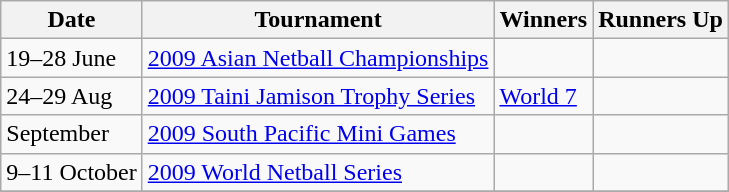<table class="wikitable collapsible">
<tr>
<th>Date</th>
<th>Tournament</th>
<th>Winners</th>
<th>Runners Up</th>
</tr>
<tr>
<td>19–28 June</td>
<td><a href='#'>2009 Asian Netball Championships</a></td>
<td></td>
<td></td>
</tr>
<tr>
<td>24–29 Aug</td>
<td><a href='#'>2009 Taini Jamison Trophy Series</a></td>
<td> <a href='#'>World 7</a></td>
<td></td>
</tr>
<tr>
<td>September</td>
<td><a href='#'>2009 South Pacific Mini Games</a></td>
<td></td>
<td></td>
</tr>
<tr>
<td>9–11 October</td>
<td><a href='#'>2009 World Netball Series</a></td>
<td></td>
<td></td>
</tr>
<tr>
</tr>
</table>
